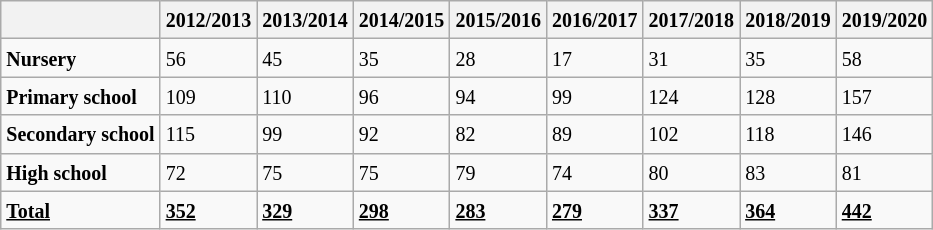<table class="wikitable">
<tr>
<th></th>
<th><small>2012/2013</small></th>
<th><small>2013/2014</small></th>
<th><small>2014/2015</small></th>
<th><small>2015/2016</small></th>
<th><small>2016/2017</small></th>
<th><small>2017/2018</small></th>
<th><small>2018/2019</small></th>
<th><small>2019/2020</small></th>
</tr>
<tr>
<td><strong><small>Nursery</small></strong></td>
<td><small>56</small></td>
<td><small>45</small></td>
<td><small>35</small></td>
<td><small>28</small></td>
<td><small>17</small></td>
<td><small>31</small></td>
<td><small>35</small></td>
<td><small>58</small></td>
</tr>
<tr>
<td><strong><small>Primary school</small></strong></td>
<td><small>109</small></td>
<td><small>110</small></td>
<td><small>96</small></td>
<td><small>94</small></td>
<td><small>99</small></td>
<td><small>124</small></td>
<td><small>128</small></td>
<td><small>157</small></td>
</tr>
<tr>
<td><strong><small>Secondary school</small></strong></td>
<td><small>115</small></td>
<td><small>99</small></td>
<td><small>92</small></td>
<td><small>82</small></td>
<td><small>89</small></td>
<td><small>102</small></td>
<td><small>118</small></td>
<td><small>146</small></td>
</tr>
<tr>
<td><strong><small>High school</small></strong></td>
<td><small>72</small></td>
<td><small>75</small></td>
<td><small>75</small></td>
<td><small>79</small></td>
<td><small>74</small></td>
<td><small>80</small></td>
<td><small>83</small></td>
<td><small>81</small></td>
</tr>
<tr>
<td><u><strong><small>Total</small></strong></u></td>
<td><u><strong><small>352</small></strong></u></td>
<td><u><strong><small>329</small></strong></u></td>
<td><u><strong><small>298</small></strong></u></td>
<td><u><strong><small>283</small></strong></u></td>
<td><u><strong><small>279</small></strong></u></td>
<td><u><strong><small>337</small></strong></u></td>
<td><u><strong><small>364</small></strong></u></td>
<td><u><strong><small>442</small></strong></u></td>
</tr>
</table>
